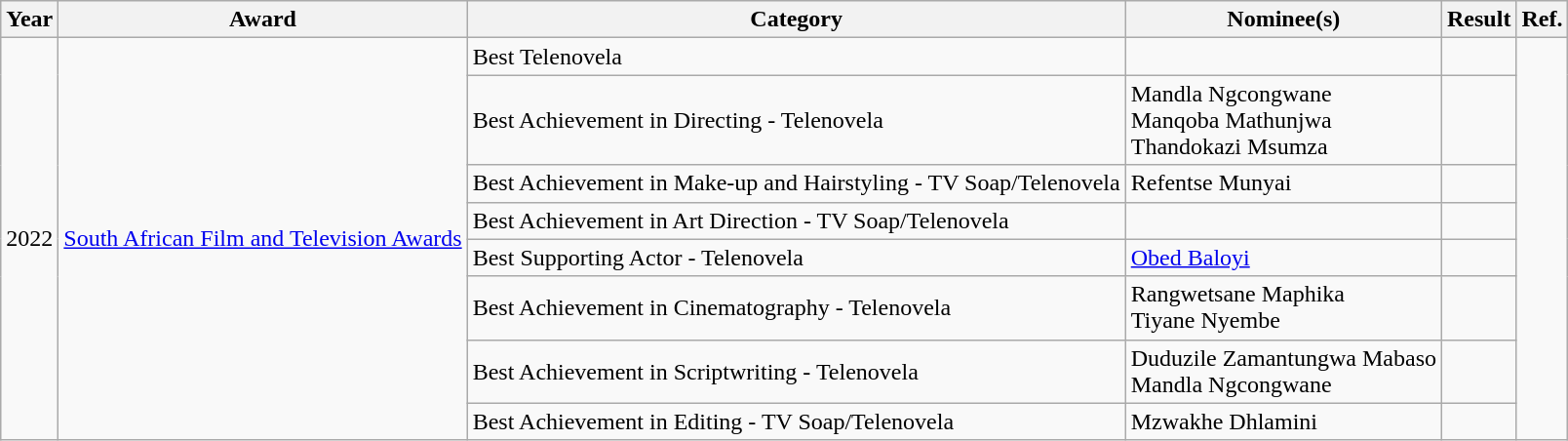<table class="wikitable">
<tr>
<th>Year</th>
<th>Award</th>
<th>Category</th>
<th>Nominee(s)</th>
<th>Result</th>
<th>Ref.</th>
</tr>
<tr>
<td rowspan="10">2022</td>
<td rowspan="8"><a href='#'>South African Film and Television Awards</a></td>
<td>Best Telenovela</td>
<td></td>
<td></td>
<td rowspan="8"></td>
</tr>
<tr>
<td>Best Achievement in Directing - Telenovela</td>
<td>Mandla Ngcongwane<br>Manqoba Mathunjwa<br>Thandokazi Msumza</td>
<td></td>
</tr>
<tr>
<td>Best Achievement in Make-up and Hairstyling - TV Soap/Telenovela</td>
<td>Refentse Munyai</td>
<td></td>
</tr>
<tr>
<td>Best Achievement in Art Direction - TV Soap/Telenovela</td>
<td></td>
<td></td>
</tr>
<tr>
<td>Best Supporting Actor - Telenovela</td>
<td><a href='#'>Obed Baloyi</a></td>
<td></td>
</tr>
<tr>
<td>Best Achievement in Cinematography - Telenovela</td>
<td>Rangwetsane Maphika<br>Tiyane Nyembe</td>
<td></td>
</tr>
<tr>
<td>Best Achievement in Scriptwriting - Telenovela</td>
<td>Duduzile Zamantungwa Mabaso<br>Mandla Ngcongwane</td>
<td></td>
</tr>
<tr>
<td>Best Achievement in Editing - TV Soap/Telenovela</td>
<td>Mzwakhe Dhlamini</td>
<td></td>
</tr>
</table>
